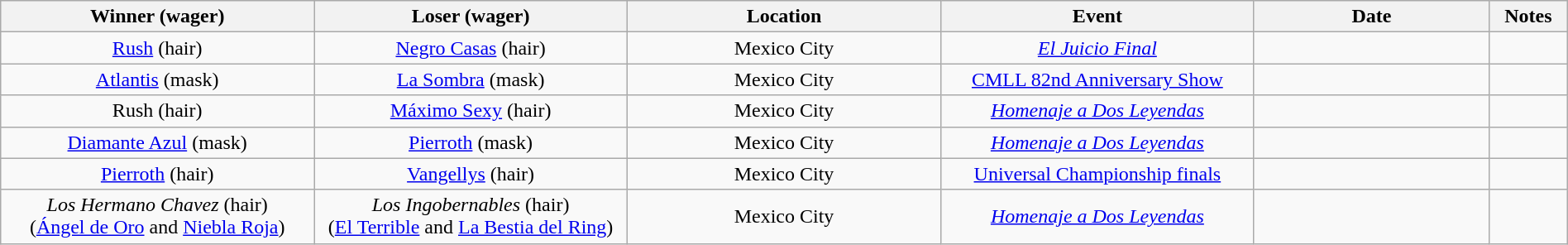<table class="wikitable sortable" width=100%  style="text-align: center">
<tr>
<th width=20% scope="col">Winner (wager)</th>
<th width=20% scope="col">Loser (wager)</th>
<th width=20% scope="col">Location</th>
<th width=20% scope="col">Event</th>
<th width=15% scope="col">Date</th>
<th class="unsortable" width=5% scope="col">Notes</th>
</tr>
<tr>
<td><a href='#'>Rush</a> (hair)</td>
<td><a href='#'>Negro Casas</a> (hair)</td>
<td>Mexico City</td>
<td><em><a href='#'>El Juicio Final</a></em></td>
<td></td>
<td></td>
</tr>
<tr>
<td><a href='#'>Atlantis</a> (mask)</td>
<td><a href='#'>La Sombra</a> (mask)</td>
<td>Mexico City</td>
<td><a href='#'>CMLL 82nd Anniversary Show</a></td>
<td></td>
<td></td>
</tr>
<tr>
<td>Rush (hair)</td>
<td><a href='#'>Máximo Sexy</a> (hair)</td>
<td>Mexico City</td>
<td><em><a href='#'>Homenaje a Dos Leyendas</a></em></td>
<td></td>
<td></td>
</tr>
<tr>
<td><a href='#'>Diamante Azul</a> (mask)</td>
<td><a href='#'>Pierroth</a> (mask)</td>
<td>Mexico City</td>
<td><em><a href='#'>Homenaje a Dos Leyendas</a></em></td>
<td></td>
<td></td>
</tr>
<tr>
<td><a href='#'>Pierroth</a> (hair)</td>
<td><a href='#'>Vangellys</a> (hair)</td>
<td>Mexico City</td>
<td><a href='#'>Universal Championship finals</a></td>
<td></td>
<td></td>
</tr>
<tr>
<td><em>Los Hermano Chavez</em> (hair)<br>(<a href='#'>Ángel de Oro</a> and <a href='#'>Niebla Roja</a>)</td>
<td><em>Los Ingobernables</em> (hair)<br>(<a href='#'>El Terrible</a> and <a href='#'>La Bestia del Ring</a>)</td>
<td>Mexico City</td>
<td><em><a href='#'>Homenaje a Dos Leyendas</a></em></td>
<td></td>
<td></td>
</tr>
</table>
